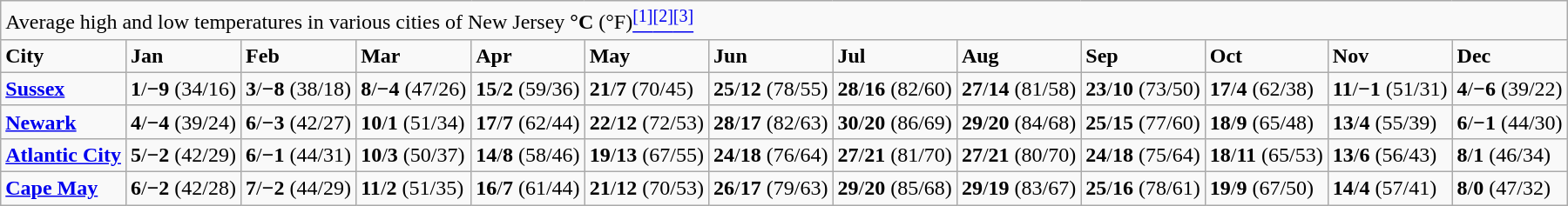<table class="wikitable">
<tr>
<td colspan="13">Average high and low temperatures in various cities of New Jersey <strong>°C</strong> (°F)<a href='#'><sup>[1]</sup></a><a href='#'><sup>[2]</sup></a><a href='#'><sup>[3]</sup></a></td>
</tr>
<tr>
<td><strong>City</strong></td>
<td><strong>Jan</strong></td>
<td><strong>Feb</strong></td>
<td><strong>Mar</strong></td>
<td><strong>Apr</strong></td>
<td><strong>May</strong></td>
<td><strong>Jun</strong></td>
<td><strong>Jul</strong></td>
<td><strong>Aug</strong></td>
<td><strong>Sep</strong></td>
<td><strong>Oct</strong></td>
<td><strong>Nov</strong></td>
<td><strong>Dec</strong></td>
</tr>
<tr>
<td><a href='#'><strong>Sussex</strong></a></td>
<td><strong>1</strong>/<strong>−9</strong> (34/16)</td>
<td><strong>3</strong>/<strong>−8</strong> (38/18)</td>
<td><strong>8</strong>/<strong>−4</strong> (47/26)</td>
<td><strong>15</strong>/<strong>2</strong> (59/36)</td>
<td><strong>21</strong>/<strong>7</strong> (70/45)</td>
<td><strong>25</strong>/<strong>12</strong> (78/55)</td>
<td><strong>28</strong>/<strong>16</strong> (82/60)</td>
<td><strong>27</strong>/<strong>14</strong> (81/58)</td>
<td><strong>23</strong>/<strong>10</strong> (73/50)</td>
<td><strong>17</strong>/<strong>4</strong> (62/38)</td>
<td><strong>11</strong>/<strong>−1</strong> (51/31)</td>
<td><strong>4</strong>/<strong>−6</strong> (39/22)</td>
</tr>
<tr>
<td><a href='#'><strong>Newark</strong></a></td>
<td><strong>4</strong>/<strong>−4</strong> (39/24)</td>
<td><strong>6</strong>/<strong>−3</strong> (42/27)</td>
<td><strong>10</strong>/<strong>1</strong> (51/34)</td>
<td><strong>17</strong>/<strong>7</strong> (62/44)</td>
<td><strong>22</strong>/<strong>12</strong> (72/53)</td>
<td><strong>28</strong>/<strong>17</strong> (82/63)</td>
<td><strong>30</strong>/<strong>20</strong> (86/69)</td>
<td><strong>29</strong>/<strong>20</strong> (84/68)</td>
<td><strong>25</strong>/<strong>15</strong> (77/60)</td>
<td><strong>18</strong>/<strong>9</strong> (65/48)</td>
<td><strong>13</strong>/<strong>4</strong> (55/39)</td>
<td><strong>6</strong>/<strong>−1</strong> (44/30)</td>
</tr>
<tr>
<td><a href='#'><strong>Atlantic City</strong></a></td>
<td><strong>5</strong>/<strong>−2</strong> (42/29)</td>
<td><strong>6</strong>/<strong>−1</strong> (44/31)</td>
<td><strong>10</strong>/<strong>3</strong> (50/37)</td>
<td><strong>14</strong>/<strong>8</strong> (58/46)</td>
<td><strong>19</strong>/<strong>13</strong> (67/55)</td>
<td><strong>24</strong>/<strong>18</strong> (76/64)</td>
<td><strong>27</strong>/<strong>21</strong> (81/70)</td>
<td><strong>27</strong>/<strong>21</strong> (80/70)</td>
<td><strong>24</strong>/<strong>18</strong> (75/64)</td>
<td><strong>18</strong>/<strong>11</strong> (65/53)</td>
<td><strong>13</strong>/<strong>6</strong> (56/43)</td>
<td><strong>8</strong>/<strong>1</strong> (46/34)</td>
</tr>
<tr>
<td><a href='#'><strong>Cape May</strong></a></td>
<td><strong>6</strong>/<strong>−2</strong> (42/28)</td>
<td><strong>7</strong>/<strong>−2</strong> (44/29)</td>
<td><strong>11</strong>/<strong>2</strong> (51/35)</td>
<td><strong>16</strong>/<strong>7</strong> (61/44)</td>
<td><strong>21</strong>/<strong>12</strong> (70/53)</td>
<td><strong>26</strong>/<strong>17</strong> (79/63)</td>
<td><strong>29</strong>/<strong>20</strong> (85/68)</td>
<td><strong>29</strong>/<strong>19</strong> (83/67)</td>
<td><strong>25</strong>/<strong>16</strong> (78/61)</td>
<td><strong>19</strong>/<strong>9</strong> (67/50)</td>
<td><strong>14</strong>/<strong>4</strong> (57/41)</td>
<td><strong>8</strong>/<strong>0</strong> (47/32)</td>
</tr>
</table>
